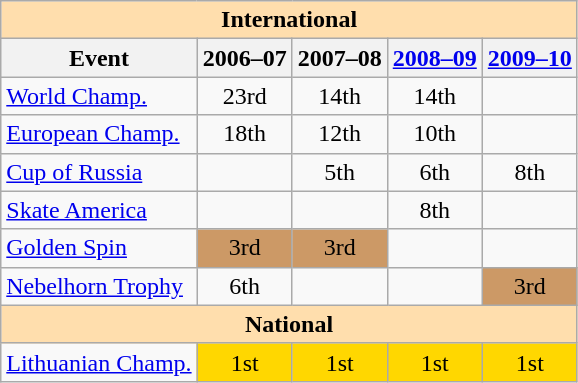<table class="wikitable" style="text-align:center">
<tr>
<th style="background-color: #ffdead; " colspan=5 align=center>International</th>
</tr>
<tr>
<th>Event</th>
<th>2006–07</th>
<th>2007–08</th>
<th><a href='#'>2008–09</a></th>
<th><a href='#'>2009–10</a></th>
</tr>
<tr>
<td align=left><a href='#'>World Champ.</a></td>
<td>23rd</td>
<td>14th</td>
<td>14th</td>
<td></td>
</tr>
<tr>
<td align=left><a href='#'>European Champ.</a></td>
<td>18th</td>
<td>12th</td>
<td>10th</td>
<td></td>
</tr>
<tr>
<td align=left> <a href='#'>Cup of Russia</a></td>
<td></td>
<td>5th</td>
<td>6th</td>
<td>8th</td>
</tr>
<tr>
<td align=left>  <a href='#'>Skate America</a></td>
<td></td>
<td></td>
<td>8th</td>
<td></td>
</tr>
<tr>
<td align=left><a href='#'>Golden Spin</a></td>
<td bgcolor=cc9966>3rd</td>
<td bgcolor=cc9966>3rd</td>
<td></td>
<td></td>
</tr>
<tr>
<td align=left><a href='#'>Nebelhorn Trophy</a></td>
<td>6th</td>
<td></td>
<td></td>
<td bgcolor=cc9966>3rd</td>
</tr>
<tr>
<th style="background-color: #ffdead; " colspan=5 align=center>National</th>
</tr>
<tr>
<td align=left><a href='#'>Lithuanian Champ.</a></td>
<td bgcolor=gold>1st</td>
<td bgcolor=gold>1st</td>
<td bgcolor=gold>1st</td>
<td bgcolor=gold>1st</td>
</tr>
</table>
